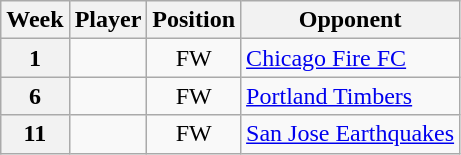<table class="wikitable plainrowheaders sortable">
<tr>
<th scope=col>Week</th>
<th scope=col>Player</th>
<th scope=col>Position</th>
<th scope=col>Opponent</th>
</tr>
<tr>
<th scope=row style=text-align:center>1</th>
<td></td>
<td align=center>FW</td>
<td><a href='#'>Chicago Fire FC</a></td>
</tr>
<tr>
<th scope=row style=text-align:center>6</th>
<td></td>
<td align=center>FW</td>
<td><a href='#'>Portland Timbers</a></td>
</tr>
<tr>
<th scope=row style=text-align:center>11</th>
<td></td>
<td align=center>FW</td>
<td><a href='#'>San Jose Earthquakes</a></td>
</tr>
</table>
